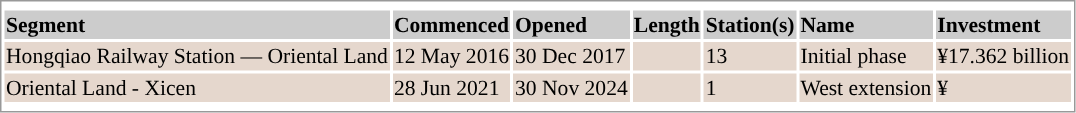<table border=0 style="border:1px solid #999;background-color:white;text-align:left;font-size:90%" class="mw-collapsible">
<tr>
<th colspan="7" style="text-align: center"></th>
</tr>
<tr bgcolor=#cccccc>
<th>Segment</th>
<th>Commenced</th>
<th>Opened</th>
<th>Length</th>
<th>Station(s)</th>
<th>Name</th>
<th>Investment</th>
</tr>
<tr bgcolor=#e5d7cd>
<td style="text-align: left;">Hongqiao Railway Station — Oriental Land</td>
<td>12 May 2016</td>
<td>30 Dec 2017</td>
<td></td>
<td>13</td>
<td style="text-align: left;">Initial phase</td>
<td>¥17.362 billion</td>
</tr>
<tr bgcolor=#e5d7cd>
<td style="text-align: left;">Oriental Land - Xicen</td>
<td>28 Jun 2021</td>
<td>30 Nov 2024</td>
<td></td>
<td>1</td>
<td style="text-align: left;">West extension</td>
<td>¥</td>
</tr>
<tr style="background:#">
<td colspan = "7"></onlyinclude></td>
</tr>
</table>
